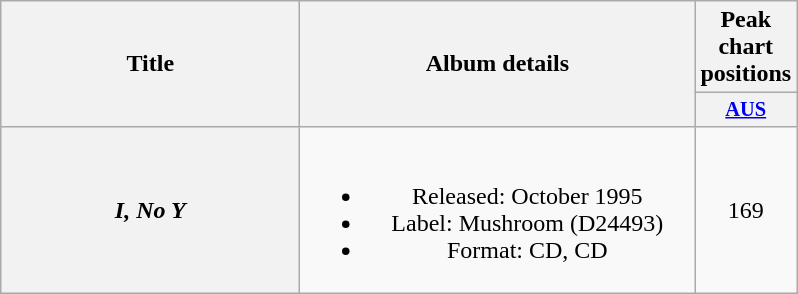<table class="wikitable plainrowheaders" style="text-align:center;" border="1">
<tr>
<th scope="col" rowspan="2" style="width:12em;">Title</th>
<th scope="col" rowspan="2" style="width:16em;">Album details</th>
<th scope="col" colspan="1">Peak chart<br>positions</th>
</tr>
<tr>
<th scope="col" style="width:3em; font-size:85%"><a href='#'>AUS</a><br></th>
</tr>
<tr>
<th scope="row"><em>I, No Y</em></th>
<td><br><ul><li>Released: October 1995</li><li>Label: Mushroom (D24493)</li><li>Format: CD, CD</li></ul></td>
<td>169</td>
</tr>
</table>
